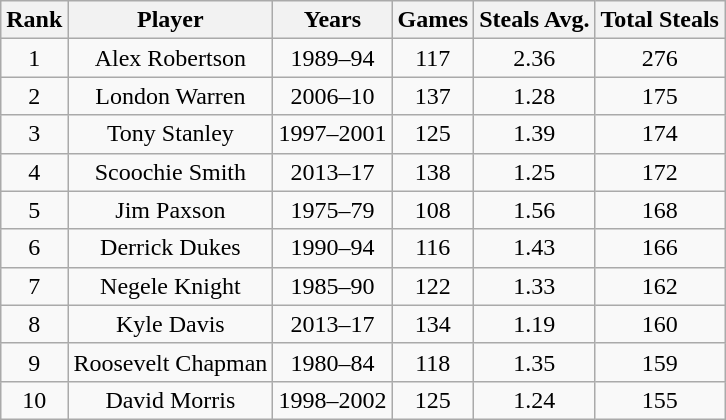<table class= "wikitable" style="text-align:center">
<tr>
<th>Rank</th>
<th>Player</th>
<th>Years</th>
<th>Games</th>
<th>Steals Avg.</th>
<th>Total Steals</th>
</tr>
<tr>
<td>1</td>
<td>Alex Robertson</td>
<td>1989–94</td>
<td>117</td>
<td>2.36</td>
<td>276</td>
</tr>
<tr>
<td>2</td>
<td>London Warren</td>
<td>2006–10</td>
<td>137</td>
<td>1.28</td>
<td>175</td>
</tr>
<tr>
<td>3</td>
<td>Tony Stanley</td>
<td>1997–2001</td>
<td>125</td>
<td>1.39</td>
<td>174</td>
</tr>
<tr>
<td>4</td>
<td>Scoochie Smith</td>
<td>2013–17</td>
<td>138</td>
<td>1.25</td>
<td>172</td>
</tr>
<tr>
<td>5</td>
<td>Jim Paxson</td>
<td>1975–79</td>
<td>108</td>
<td>1.56</td>
<td>168</td>
</tr>
<tr>
<td>6</td>
<td>Derrick Dukes</td>
<td>1990–94</td>
<td>116</td>
<td>1.43</td>
<td>166</td>
</tr>
<tr>
<td>7</td>
<td>Negele Knight</td>
<td>1985–90</td>
<td>122</td>
<td>1.33</td>
<td>162</td>
</tr>
<tr>
<td>8</td>
<td>Kyle Davis</td>
<td>2013–17</td>
<td>134</td>
<td>1.19</td>
<td>160</td>
</tr>
<tr>
<td>9</td>
<td>Roosevelt Chapman</td>
<td>1980–84</td>
<td>118</td>
<td>1.35</td>
<td>159</td>
</tr>
<tr>
<td>10</td>
<td>David Morris</td>
<td>1998–2002</td>
<td>125</td>
<td>1.24</td>
<td>155</td>
</tr>
</table>
